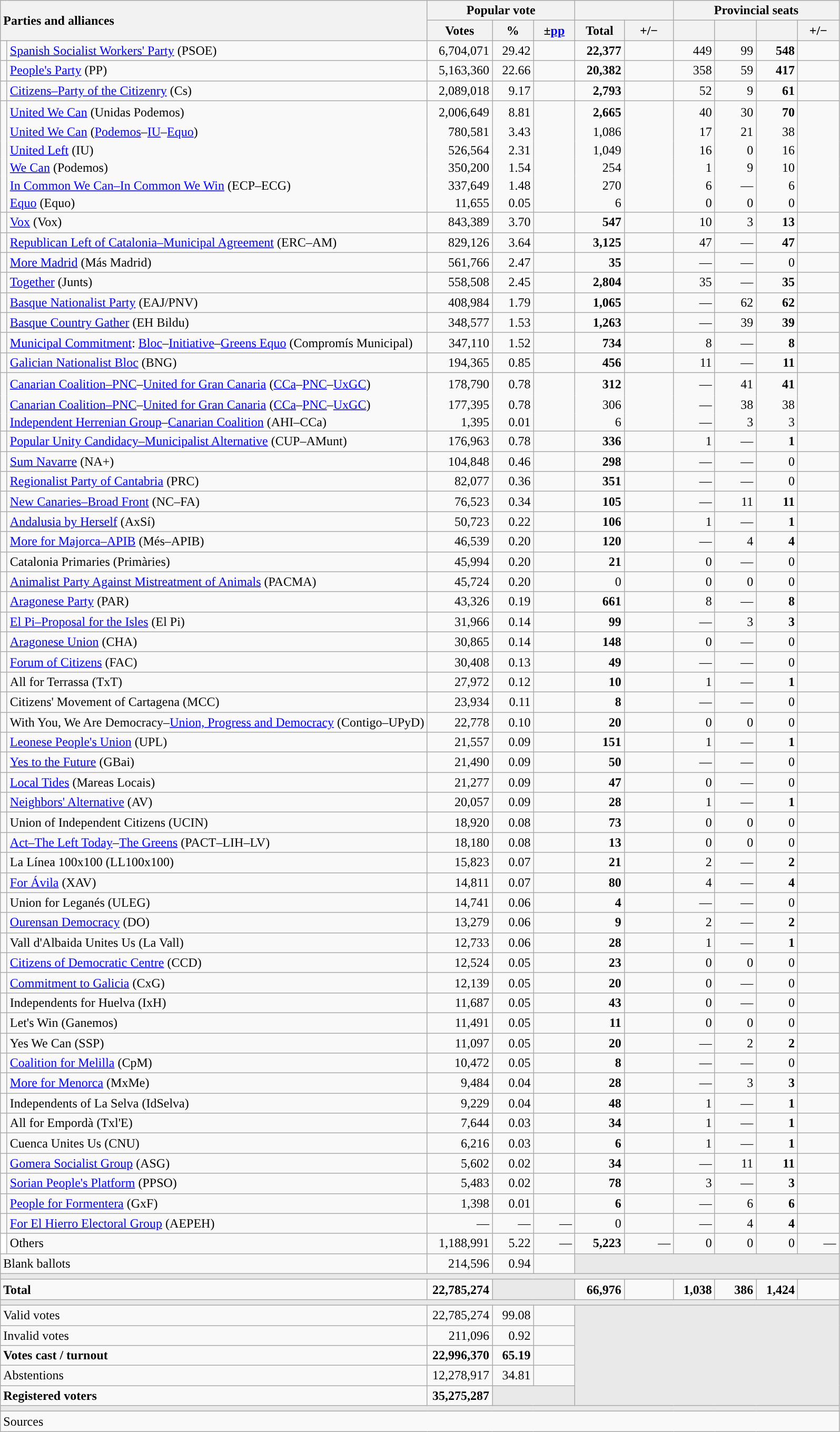<table class="wikitable" style="text-align:right;">
<tr bgcolor="#E9E9E9" align="center">
<th style="text-align:left;" rowspan="2" colspan="2" width="525">Parties and alliances</th>
<th colspan="3">Popular vote</th>
<th colspan="2"></th>
<th colspan="4">Provincial seats</th>
</tr>
<tr bgcolor="#E9E9E9" align="center">
<th width="75">Votes</th>
<th width="45">%</th>
<th width="45">±<a href='#'>pp</a></th>
<th width="55">Total</th>
<th width="55">+/−</th>
<th width="45"></th>
<th width="45"></th>
<th width="45"></th>
<th width="45">+/−</th>
</tr>
<tr>
<td width="1"></td>
<td align="left"><a href='#'>Spanish Socialist Workers' Party</a> (PSOE)</td>
<td>6,704,071</td>
<td>29.42</td>
<td></td>
<td><strong>22,377</strong></td>
<td></td>
<td>449</td>
<td>99</td>
<td><strong>548</strong></td>
<td></td>
</tr>
<tr>
<td></td>
<td align="left"><a href='#'>People's Party</a> (PP)</td>
<td>5,163,360</td>
<td>22.66</td>
<td></td>
<td><strong>20,382</strong></td>
<td></td>
<td>358</td>
<td>59</td>
<td><strong>417</strong></td>
<td></td>
</tr>
<tr>
<td></td>
<td align="left"><a href='#'>Citizens–Party of the Citizenry</a> (Cs)</td>
<td>2,089,018</td>
<td>9.17</td>
<td></td>
<td><strong>2,793</strong></td>
<td></td>
<td>52</td>
<td>9</td>
<td><strong>61</strong></td>
<td></td>
</tr>
<tr style="line-height:22px;">
<td rowspan="6"></td>
<td align="left"><a href='#'>United We Can</a> (Unidas Podemos)</td>
<td>2,006,649</td>
<td>8.81</td>
<td></td>
<td><strong>2,665</strong></td>
<td></td>
<td>40</td>
<td>30</td>
<td><strong>70</strong></td>
<td></td>
</tr>
<tr style="border-bottom-style:hidden; border-top-style:hidden; line-height:16px;">
<td align="left"><span><a href='#'>United We Can</a> (<a href='#'>Podemos</a>–<a href='#'>IU</a>–<a href='#'>Equo</a>)</span></td>
<td>780,581</td>
<td>3.43</td>
<td></td>
<td>1,086</td>
<td></td>
<td>17</td>
<td>21</td>
<td>38</td>
<td></td>
</tr>
<tr style="border-bottom-style:hidden; line-height:16px;">
<td align="left"><span><a href='#'>United Left</a> (IU)</span></td>
<td>526,564</td>
<td>2.31</td>
<td></td>
<td>1,049</td>
<td></td>
<td>16</td>
<td>0</td>
<td>16</td>
<td></td>
</tr>
<tr style="border-bottom-style:hidden; line-height:16px;">
<td align="left"><span><a href='#'>We Can</a> (Podemos)</span></td>
<td>350,200</td>
<td>1.54</td>
<td></td>
<td>254</td>
<td></td>
<td>1</td>
<td>9</td>
<td>10</td>
<td></td>
</tr>
<tr style="border-bottom-style:hidden; line-height:16px;">
<td align="left"><span><a href='#'>In Common We Can–In Common We Win</a> (ECP–ECG)</span></td>
<td>337,649</td>
<td>1.48</td>
<td></td>
<td>270</td>
<td></td>
<td>6</td>
<td>—</td>
<td>6</td>
<td></td>
</tr>
<tr style="line-height:16px;">
<td align="left"><span><a href='#'>Equo</a> (Equo)</span></td>
<td>11,655</td>
<td>0.05</td>
<td></td>
<td>6</td>
<td></td>
<td>0</td>
<td>0</td>
<td>0</td>
<td></td>
</tr>
<tr>
<td></td>
<td align="left"><a href='#'>Vox</a> (Vox)</td>
<td>843,389</td>
<td>3.70</td>
<td></td>
<td><strong>547</strong></td>
<td></td>
<td>10</td>
<td>3</td>
<td><strong>13</strong></td>
<td></td>
</tr>
<tr>
<td></td>
<td align="left"><a href='#'>Republican Left of Catalonia–Municipal Agreement</a> (ERC–AM)</td>
<td>829,126</td>
<td>3.64</td>
<td></td>
<td><strong>3,125</strong></td>
<td></td>
<td>47</td>
<td>—</td>
<td><strong>47</strong></td>
<td></td>
</tr>
<tr>
<td></td>
<td align="left"><a href='#'>More Madrid</a> (Más Madrid)</td>
<td>561,766</td>
<td>2.47</td>
<td></td>
<td><strong>35</strong></td>
<td></td>
<td>—</td>
<td>—</td>
<td>0</td>
<td></td>
</tr>
<tr>
<td></td>
<td align="left"><a href='#'>Together</a> (Junts)</td>
<td>558,508</td>
<td>2.45</td>
<td></td>
<td><strong>2,804</strong></td>
<td></td>
<td>35</td>
<td>—</td>
<td><strong>35</strong></td>
<td></td>
</tr>
<tr>
<td></td>
<td align="left"><a href='#'>Basque Nationalist Party</a> (EAJ/PNV)</td>
<td>408,984</td>
<td>1.79</td>
<td></td>
<td><strong>1,065</strong></td>
<td></td>
<td>—</td>
<td>62</td>
<td><strong>62</strong></td>
<td></td>
</tr>
<tr>
<td></td>
<td align="left"><a href='#'>Basque Country Gather</a> (EH Bildu)</td>
<td>348,577</td>
<td>1.53</td>
<td></td>
<td><strong>1,263</strong></td>
<td></td>
<td>—</td>
<td>39</td>
<td><strong>39</strong></td>
<td></td>
</tr>
<tr>
<td></td>
<td align="left"><a href='#'>Municipal Commitment</a>: <a href='#'>Bloc</a>–<a href='#'>Initiative</a>–<a href='#'>Greens Equo</a> (Compromís Municipal)</td>
<td>347,110</td>
<td>1.52</td>
<td></td>
<td><strong>734</strong></td>
<td></td>
<td>8</td>
<td>—</td>
<td><strong>8</strong></td>
<td></td>
</tr>
<tr>
<td></td>
<td align="left"><a href='#'>Galician Nationalist Bloc</a> (BNG)</td>
<td>194,365</td>
<td>0.85</td>
<td></td>
<td><strong>456</strong></td>
<td></td>
<td>11</td>
<td>—</td>
<td><strong>11</strong></td>
<td></td>
</tr>
<tr style="line-height:22px;">
<td rowspan="3"></td>
<td align="left"><a href='#'>Canarian Coalition–PNC</a>–<a href='#'>United for Gran Canaria</a> (<a href='#'>CCa</a>–<a href='#'>PNC</a>–<a href='#'>UxGC</a>)</td>
<td>178,790</td>
<td>0.78</td>
<td></td>
<td><strong>312</strong></td>
<td></td>
<td>—</td>
<td>41</td>
<td><strong>41</strong></td>
<td></td>
</tr>
<tr style="border-bottom-style:hidden; border-top-style:hidden; line-height:16px;">
<td align="left"><span><a href='#'>Canarian Coalition–PNC</a>–<a href='#'>United for Gran Canaria</a> (<a href='#'>CCa</a>–<a href='#'>PNC</a>–<a href='#'>UxGC</a>)</span></td>
<td>177,395</td>
<td>0.78</td>
<td></td>
<td>306</td>
<td></td>
<td>—</td>
<td>38</td>
<td>38</td>
<td></td>
</tr>
<tr style="line-height:16px;">
<td align="left"><span><a href='#'>Independent Herrenian Group</a>–<a href='#'>Canarian Coalition</a> (AHI–CCa)</span></td>
<td>1,395</td>
<td>0.01</td>
<td></td>
<td>6</td>
<td></td>
<td>—</td>
<td>3</td>
<td>3</td>
<td></td>
</tr>
<tr>
<td></td>
<td align="left"><a href='#'>Popular Unity Candidacy–Municipalist Alternative</a> (CUP–AMunt)</td>
<td>176,963</td>
<td>0.78</td>
<td></td>
<td><strong>336</strong></td>
<td></td>
<td>1</td>
<td>—</td>
<td><strong>1</strong></td>
<td></td>
</tr>
<tr>
<td></td>
<td align="left"><a href='#'>Sum Navarre</a> (NA+)</td>
<td>104,848</td>
<td>0.46</td>
<td></td>
<td><strong>298</strong></td>
<td></td>
<td>—</td>
<td>—</td>
<td>0</td>
<td></td>
</tr>
<tr>
<td></td>
<td align="left"><a href='#'>Regionalist Party of Cantabria</a> (PRC)</td>
<td>82,077</td>
<td>0.36</td>
<td></td>
<td><strong>351</strong></td>
<td></td>
<td>—</td>
<td>—</td>
<td>0</td>
<td></td>
</tr>
<tr>
<td></td>
<td align="left"><a href='#'>New Canaries–Broad Front</a> (NC–FA)</td>
<td>76,523</td>
<td>0.34</td>
<td></td>
<td><strong>105</strong></td>
<td></td>
<td>—</td>
<td>11</td>
<td><strong>11</strong></td>
<td></td>
</tr>
<tr>
<td></td>
<td align="left"><a href='#'>Andalusia by Herself</a> (AxSí)</td>
<td>50,723</td>
<td>0.22</td>
<td></td>
<td><strong>106</strong></td>
<td></td>
<td>1</td>
<td>—</td>
<td><strong>1</strong></td>
<td></td>
</tr>
<tr>
<td></td>
<td align="left"><a href='#'>More for Majorca–APIB</a> (Més–APIB)</td>
<td>46,539</td>
<td>0.20</td>
<td></td>
<td><strong>120</strong></td>
<td></td>
<td>—</td>
<td>4</td>
<td><strong>4</strong></td>
<td></td>
</tr>
<tr>
<td></td>
<td align="left">Catalonia Primaries (Primàries)</td>
<td>45,994</td>
<td>0.20</td>
<td></td>
<td><strong>21</strong></td>
<td></td>
<td>0</td>
<td>—</td>
<td>0</td>
<td></td>
</tr>
<tr>
<td></td>
<td align="left"><a href='#'>Animalist Party Against Mistreatment of Animals</a> (PACMA)</td>
<td>45,724</td>
<td>0.20</td>
<td></td>
<td>0</td>
<td></td>
<td>0</td>
<td>0</td>
<td>0</td>
<td></td>
</tr>
<tr>
<td></td>
<td align="left"><a href='#'>Aragonese Party</a> (PAR)</td>
<td>43,326</td>
<td>0.19</td>
<td></td>
<td><strong>661</strong></td>
<td></td>
<td>8</td>
<td>—</td>
<td><strong>8</strong></td>
<td></td>
</tr>
<tr>
<td></td>
<td align="left"><a href='#'>El Pi–Proposal for the Isles</a> (El Pi)</td>
<td>31,966</td>
<td>0.14</td>
<td></td>
<td><strong>99</strong></td>
<td></td>
<td>—</td>
<td>3</td>
<td><strong>3</strong></td>
<td></td>
</tr>
<tr>
<td></td>
<td align="left"><a href='#'>Aragonese Union</a> (CHA)</td>
<td>30,865</td>
<td>0.14</td>
<td></td>
<td><strong>148</strong></td>
<td></td>
<td>0</td>
<td>—</td>
<td>0</td>
<td></td>
</tr>
<tr>
<td></td>
<td align="left"><a href='#'>Forum of Citizens</a> (FAC)</td>
<td>30,408</td>
<td>0.13</td>
<td></td>
<td><strong>49</strong></td>
<td></td>
<td>—</td>
<td>—</td>
<td>0</td>
<td></td>
</tr>
<tr>
<td></td>
<td align="left">All for Terrassa (TxT)</td>
<td>27,972</td>
<td>0.12</td>
<td></td>
<td><strong>10</strong></td>
<td></td>
<td>1</td>
<td>—</td>
<td><strong>1</strong></td>
<td></td>
</tr>
<tr>
<td></td>
<td align="left">Citizens' Movement of Cartagena (MCC)</td>
<td>23,934</td>
<td>0.11</td>
<td></td>
<td><strong>8</strong></td>
<td></td>
<td>—</td>
<td>—</td>
<td>0</td>
<td></td>
</tr>
<tr>
<td></td>
<td align="left">With You, We Are Democracy–<a href='#'>Union, Progress and Democracy</a> (Contigo–UPyD)</td>
<td>22,778</td>
<td>0.10</td>
<td></td>
<td><strong>20</strong></td>
<td></td>
<td>0</td>
<td>0</td>
<td>0</td>
<td></td>
</tr>
<tr>
<td></td>
<td align="left"><a href='#'>Leonese People's Union</a> (UPL)</td>
<td>21,557</td>
<td>0.09</td>
<td></td>
<td><strong>151</strong></td>
<td></td>
<td>1</td>
<td>—</td>
<td><strong>1</strong></td>
<td></td>
</tr>
<tr>
<td></td>
<td align="left"><a href='#'>Yes to the Future</a> (GBai)</td>
<td>21,490</td>
<td>0.09</td>
<td></td>
<td><strong>50</strong></td>
<td></td>
<td>—</td>
<td>—</td>
<td>0</td>
<td></td>
</tr>
<tr>
<td></td>
<td align="left"><a href='#'>Local Tides</a> (Mareas Locais)</td>
<td>21,277</td>
<td>0.09</td>
<td></td>
<td><strong>47</strong></td>
<td></td>
<td>0</td>
<td>—</td>
<td>0</td>
<td></td>
</tr>
<tr>
<td></td>
<td align="left"><a href='#'>Neighbors' Alternative</a> (AV)</td>
<td>20,057</td>
<td>0.09</td>
<td></td>
<td><strong>28</strong></td>
<td></td>
<td>1</td>
<td>—</td>
<td><strong>1</strong></td>
<td></td>
</tr>
<tr>
<td></td>
<td align="left">Union of Independent Citizens (UCIN)</td>
<td>18,920</td>
<td>0.08</td>
<td></td>
<td><strong>73</strong></td>
<td></td>
<td>0</td>
<td>0</td>
<td>0</td>
<td></td>
</tr>
<tr>
<td></td>
<td align="left"><a href='#'>Act–The Left Today</a>–<a href='#'>The Greens</a> (PACT–LIH–LV)</td>
<td>18,180</td>
<td>0.08</td>
<td></td>
<td><strong>13</strong></td>
<td></td>
<td>0</td>
<td>0</td>
<td>0</td>
<td></td>
</tr>
<tr>
<td></td>
<td align="left">La Línea 100x100 (LL100x100)</td>
<td>15,823</td>
<td>0.07</td>
<td></td>
<td><strong>21</strong></td>
<td></td>
<td>2</td>
<td>—</td>
<td><strong>2</strong></td>
<td></td>
</tr>
<tr>
<td></td>
<td align="left"><a href='#'>For Ávila</a> (XAV)</td>
<td>14,811</td>
<td>0.07</td>
<td></td>
<td><strong>80</strong></td>
<td></td>
<td>4</td>
<td>—</td>
<td><strong>4</strong></td>
<td></td>
</tr>
<tr>
<td></td>
<td align="left">Union for Leganés (ULEG)</td>
<td>14,741</td>
<td>0.06</td>
<td></td>
<td><strong>4</strong></td>
<td></td>
<td>—</td>
<td>—</td>
<td>0</td>
<td></td>
</tr>
<tr>
<td></td>
<td align="left"><a href='#'>Ourensan Democracy</a> (DO)</td>
<td>13,279</td>
<td>0.06</td>
<td></td>
<td><strong>9</strong></td>
<td></td>
<td>2</td>
<td>—</td>
<td><strong>2</strong></td>
<td></td>
</tr>
<tr>
<td></td>
<td align="left">Vall d'Albaida Unites Us (La Vall)</td>
<td>12,733</td>
<td>0.06</td>
<td></td>
<td><strong>28</strong></td>
<td></td>
<td>1</td>
<td>—</td>
<td><strong>1</strong></td>
<td></td>
</tr>
<tr>
<td></td>
<td align="left"><a href='#'>Citizens of Democratic Centre</a> (CCD)</td>
<td>12,524</td>
<td>0.05</td>
<td></td>
<td><strong>23</strong></td>
<td></td>
<td>0</td>
<td>0</td>
<td>0</td>
<td></td>
</tr>
<tr>
<td></td>
<td align="left"><a href='#'>Commitment to Galicia</a> (CxG)</td>
<td>12,139</td>
<td>0.05</td>
<td></td>
<td><strong>20</strong></td>
<td></td>
<td>0</td>
<td>—</td>
<td>0</td>
<td></td>
</tr>
<tr>
<td></td>
<td align="left">Independents for Huelva (IxH)</td>
<td>11,687</td>
<td>0.05</td>
<td></td>
<td><strong>43</strong></td>
<td></td>
<td>0</td>
<td>—</td>
<td>0</td>
<td></td>
</tr>
<tr>
<td></td>
<td align="left">Let's Win (Ganemos)</td>
<td>11,491</td>
<td>0.05</td>
<td></td>
<td><strong>11</strong></td>
<td></td>
<td>0</td>
<td>0</td>
<td>0</td>
<td></td>
</tr>
<tr>
<td></td>
<td align="left">Yes We Can (SSP)</td>
<td>11,097</td>
<td>0.05</td>
<td></td>
<td><strong>20</strong></td>
<td></td>
<td>—</td>
<td>2</td>
<td><strong>2</strong></td>
<td></td>
</tr>
<tr>
<td></td>
<td align="left"><a href='#'>Coalition for Melilla</a> (CpM)</td>
<td>10,472</td>
<td>0.05</td>
<td></td>
<td><strong>8</strong></td>
<td></td>
<td>—</td>
<td>—</td>
<td>0</td>
<td></td>
</tr>
<tr>
<td></td>
<td align="left"><a href='#'>More for Menorca</a> (MxMe)</td>
<td>9,484</td>
<td>0.04</td>
<td></td>
<td><strong>28</strong></td>
<td></td>
<td>—</td>
<td>3</td>
<td><strong>3</strong></td>
<td></td>
</tr>
<tr>
<td></td>
<td align="left">Independents of La Selva (IdSelva)</td>
<td>9,229</td>
<td>0.04</td>
<td></td>
<td><strong>48</strong></td>
<td></td>
<td>1</td>
<td>—</td>
<td><strong>1</strong></td>
<td></td>
</tr>
<tr>
<td></td>
<td align="left">All for Empordà (Txl'E)</td>
<td>7,644</td>
<td>0.03</td>
<td></td>
<td><strong>34</strong></td>
<td></td>
<td>1</td>
<td>—</td>
<td><strong>1</strong></td>
<td></td>
</tr>
<tr>
<td></td>
<td align="left">Cuenca Unites Us (CNU)</td>
<td>6,216</td>
<td>0.03</td>
<td></td>
<td><strong>6</strong></td>
<td></td>
<td>1</td>
<td>—</td>
<td><strong>1</strong></td>
<td></td>
</tr>
<tr>
<td></td>
<td align="left"><a href='#'>Gomera Socialist Group</a> (ASG)</td>
<td>5,602</td>
<td>0.02</td>
<td></td>
<td><strong>34</strong></td>
<td></td>
<td>—</td>
<td>11</td>
<td><strong>11</strong></td>
<td></td>
</tr>
<tr>
<td></td>
<td align="left"><a href='#'>Sorian People's Platform</a> (PPSO)</td>
<td>5,483</td>
<td>0.02</td>
<td></td>
<td><strong>78</strong></td>
<td></td>
<td>3</td>
<td>—</td>
<td><strong>3</strong></td>
<td></td>
</tr>
<tr>
<td></td>
<td align="left"><a href='#'>People for Formentera</a> (GxF)</td>
<td>1,398</td>
<td>0.01</td>
<td></td>
<td><strong>6</strong></td>
<td></td>
<td>—</td>
<td>6</td>
<td><strong>6</strong></td>
<td></td>
</tr>
<tr>
<td></td>
<td align="left"><a href='#'>For El Hierro Electoral Group</a> (AEPEH)</td>
<td>—</td>
<td>—</td>
<td>—</td>
<td>0</td>
<td></td>
<td>—</td>
<td>4</td>
<td><strong>4</strong></td>
<td></td>
</tr>
<tr>
<td bgcolor="white"></td>
<td align="left">Others</td>
<td>1,188,991</td>
<td>5.22</td>
<td>—</td>
<td><strong>5,223</strong></td>
<td>—</td>
<td>0</td>
<td>0</td>
<td>0</td>
<td>—</td>
</tr>
<tr>
<td align="left" colspan="2">Blank ballots</td>
<td>214,596</td>
<td>0.94</td>
<td></td>
<td bgcolor="#E9E9E9" colspan="6"></td>
</tr>
<tr>
<td colspan="11" bgcolor="#E9E9E9"></td>
</tr>
<tr style="font-weight:bold;">
<td align="left" colspan="2">Total</td>
<td>22,785,274</td>
<td bgcolor="#E9E9E9" colspan="2"></td>
<td>66,976</td>
<td></td>
<td>1,038</td>
<td>386</td>
<td>1,424</td>
<td></td>
</tr>
<tr>
<td colspan="11" bgcolor="#E9E9E9"></td>
</tr>
<tr>
<td align="left" colspan="2">Valid votes</td>
<td>22,785,274</td>
<td>99.08</td>
<td></td>
<td bgcolor="#E9E9E9" colspan="6" rowspan="5"></td>
</tr>
<tr>
<td align="left" colspan="2">Invalid votes</td>
<td>211,096</td>
<td>0.92</td>
<td></td>
</tr>
<tr style="font-weight:bold;">
<td align="left" colspan="2">Votes cast / turnout</td>
<td>22,996,370</td>
<td>65.19</td>
<td></td>
</tr>
<tr>
<td align="left" colspan="2">Abstentions</td>
<td>12,278,917</td>
<td>34.81</td>
<td></td>
</tr>
<tr style="font-weight:bold;">
<td align="left" colspan="2">Registered voters</td>
<td>35,275,287</td>
<td bgcolor="#E9E9E9" colspan="2"></td>
</tr>
<tr>
<td colspan="11" bgcolor="#E9E9E9"></td>
</tr>
<tr>
<td align="left" colspan="11">Sources</td>
</tr>
</table>
